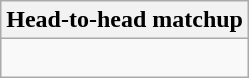<table class="wikitable collapsible collapsed">
<tr>
<th>Head-to-head matchup</th>
</tr>
<tr>
<td><br></td>
</tr>
</table>
